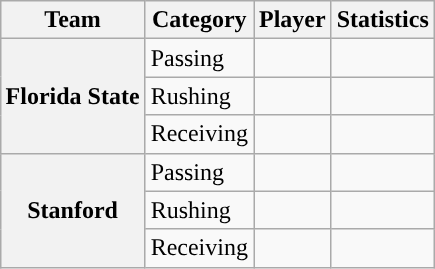<table class="wikitable" style="float:right">
<tr>
<th>Team</th>
<th>Category</th>
<th>Player</th>
<th>Statistics</th>
</tr>
<tr>
<th rowspan=3>Florida State</th>
<td>Passing</td>
<td></td>
<td></td>
</tr>
<tr>
<td>Rushing</td>
<td></td>
<td></td>
</tr>
<tr>
<td>Receiving</td>
<td></td>
<td></td>
</tr>
<tr>
<th rowspan=3>Stanford</th>
<td>Passing</td>
<td></td>
<td></td>
</tr>
<tr>
<td>Rushing</td>
<td></td>
<td></td>
</tr>
<tr>
<td>Receiving</td>
<td></td>
<td></td>
</tr>
</table>
